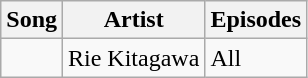<table class="wikitable">
<tr>
<th>Song</th>
<th>Artist</th>
<th>Episodes</th>
</tr>
<tr>
<td></td>
<td>Rie Kitagawa</td>
<td>All</td>
</tr>
</table>
